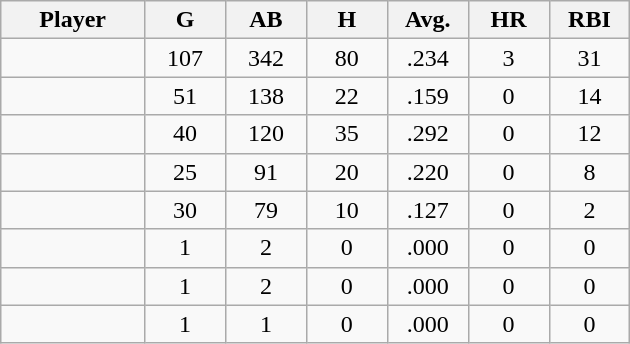<table class="wikitable sortable">
<tr>
<th bgcolor="#DDDDFF" width="16%">Player</th>
<th bgcolor="#DDDDFF" width="9%">G</th>
<th bgcolor="#DDDDFF" width="9%">AB</th>
<th bgcolor="#DDDDFF" width="9%">H</th>
<th bgcolor="#DDDDFF" width="9%">Avg.</th>
<th bgcolor="#DDDDFF" width="9%">HR</th>
<th bgcolor="#DDDDFF" width="9%">RBI</th>
</tr>
<tr align="center">
<td></td>
<td>107</td>
<td>342</td>
<td>80</td>
<td>.234</td>
<td>3</td>
<td>31</td>
</tr>
<tr align="center">
<td></td>
<td>51</td>
<td>138</td>
<td>22</td>
<td>.159</td>
<td>0</td>
<td>14</td>
</tr>
<tr align="center">
<td></td>
<td>40</td>
<td>120</td>
<td>35</td>
<td>.292</td>
<td>0</td>
<td>12</td>
</tr>
<tr align="center">
<td></td>
<td>25</td>
<td>91</td>
<td>20</td>
<td>.220</td>
<td>0</td>
<td>8</td>
</tr>
<tr align="center">
<td></td>
<td>30</td>
<td>79</td>
<td>10</td>
<td>.127</td>
<td>0</td>
<td>2</td>
</tr>
<tr align="center">
<td></td>
<td>1</td>
<td>2</td>
<td>0</td>
<td>.000</td>
<td>0</td>
<td>0</td>
</tr>
<tr align="center">
<td></td>
<td>1</td>
<td>2</td>
<td>0</td>
<td>.000</td>
<td>0</td>
<td>0</td>
</tr>
<tr align="center">
<td></td>
<td>1</td>
<td>1</td>
<td>0</td>
<td>.000</td>
<td>0</td>
<td>0</td>
</tr>
</table>
